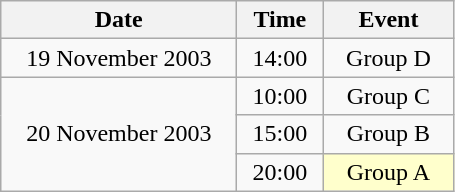<table class = "wikitable" style="text-align:center;">
<tr>
<th width=150>Date</th>
<th width=50>Time</th>
<th width=80>Event</th>
</tr>
<tr>
<td>19 November 2003</td>
<td>14:00</td>
<td>Group D</td>
</tr>
<tr>
<td rowspan=3>20 November 2003</td>
<td>10:00</td>
<td>Group C</td>
</tr>
<tr>
<td>15:00</td>
<td>Group B</td>
</tr>
<tr>
<td>20:00</td>
<td bgcolor=ffffcc>Group A</td>
</tr>
</table>
